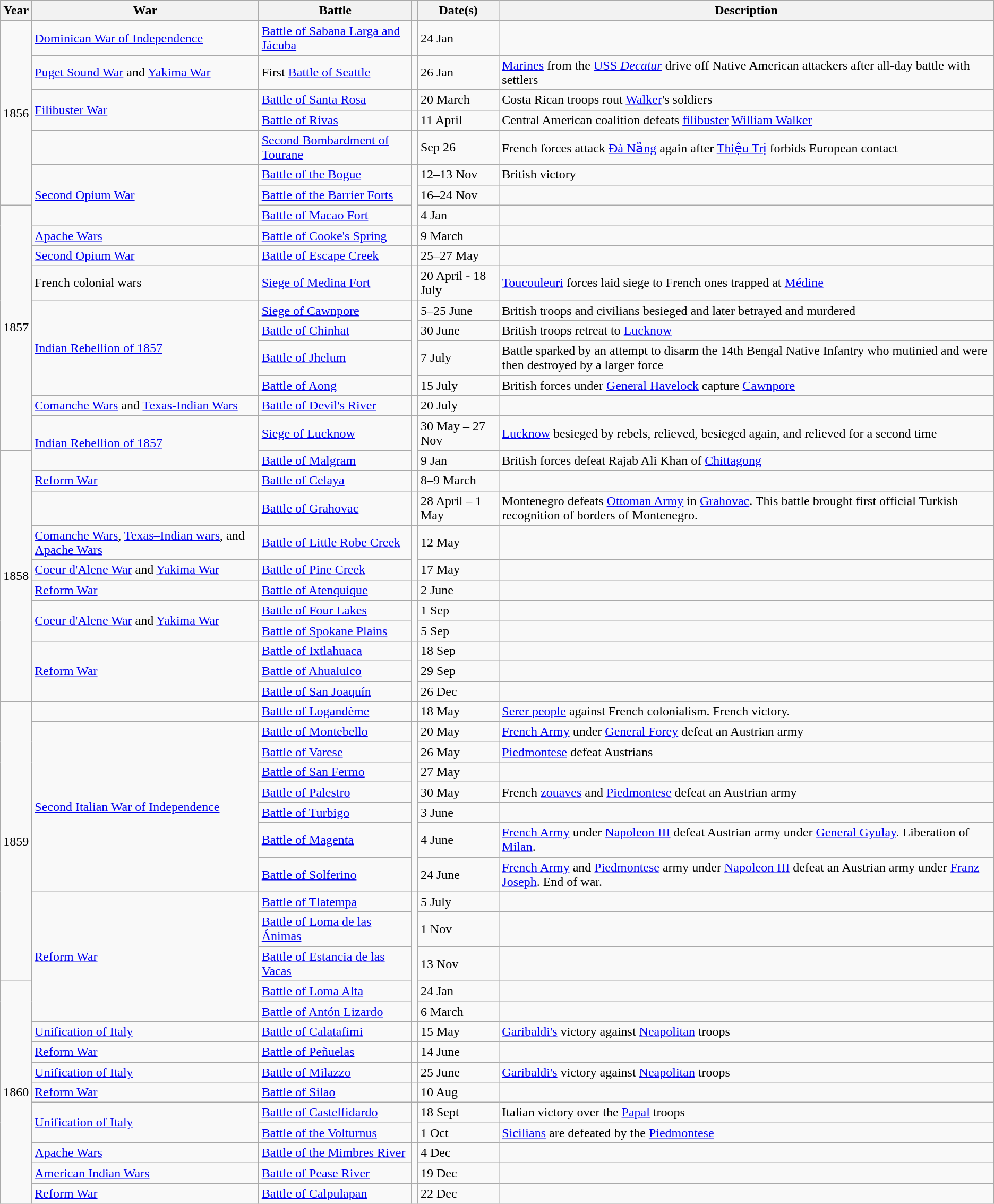<table class="wikitable sortable">
<tr>
<th class="unsortable">Year</th>
<th>War</th>
<th class="unsortable">Battle</th>
<th></th>
<th>Date(s)</th>
<th class="unsortable">Description</th>
</tr>
<tr>
<td rowspan="7">1856</td>
<td><a href='#'>Dominican War of Independence</a></td>
<td><a href='#'>Battle of Sabana Larga and Jácuba</a></td>
<td></td>
<td>24 Jan</td>
<td></td>
</tr>
<tr>
<td><a href='#'>Puget Sound War</a> and <a href='#'>Yakima War</a></td>
<td>First <a href='#'>Battle of Seattle</a></td>
<td></td>
<td>26 Jan</td>
<td><a href='#'>Marines</a> from the <a href='#'>USS <em>Decatur</em></a> drive off Native American attackers after all-day battle with settlers</td>
</tr>
<tr>
<td rowspan="2"><a href='#'>Filibuster War</a></td>
<td><a href='#'>Battle of Santa Rosa</a></td>
<td></td>
<td>20 March</td>
<td>Costa Rican troops rout <a href='#'>Walker</a>'s soldiers</td>
</tr>
<tr>
<td><a href='#'>Battle of Rivas</a></td>
<td></td>
<td>11 April</td>
<td>Central American coalition defeats <a href='#'>filibuster</a> <a href='#'>William Walker</a></td>
</tr>
<tr>
<td></td>
<td><a href='#'>Second Bombardment of Tourane</a></td>
<td></td>
<td>Sep 26</td>
<td>French forces attack <a href='#'>Đà Nẵng</a> again after <a href='#'>Thiệu Trị</a> forbids European contact</td>
</tr>
<tr>
<td rowspan="3"><a href='#'>Second Opium War</a></td>
<td><a href='#'>Battle of the Bogue</a></td>
<td rowspan="3"></td>
<td>12–13 Nov</td>
<td>British victory</td>
</tr>
<tr>
<td><a href='#'>Battle of the Barrier Forts</a></td>
<td>16–24 Nov</td>
<td></td>
</tr>
<tr>
<td rowspan="10">1857</td>
<td><a href='#'>Battle of Macao Fort</a></td>
<td>4 Jan</td>
<td></td>
</tr>
<tr>
<td><a href='#'>Apache Wars</a></td>
<td><a href='#'>Battle of Cooke's Spring</a></td>
<td></td>
<td>9 March</td>
<td></td>
</tr>
<tr>
<td><a href='#'>Second Opium War</a></td>
<td><a href='#'>Battle of Escape Creek</a></td>
<td></td>
<td>25–27 May</td>
<td></td>
</tr>
<tr>
<td>French colonial wars</td>
<td><a href='#'>Siege of Medina Fort</a></td>
<td></td>
<td>20 April - 18 July</td>
<td><a href='#'>Toucouleuri</a> forces laid siege to French ones trapped at <a href='#'>Médine</a></td>
</tr>
<tr>
<td rowspan="4"><a href='#'>Indian Rebellion of 1857</a></td>
<td><a href='#'>Siege of Cawnpore</a></td>
<td rowspan="4"></td>
<td>5–25 June</td>
<td>British troops and civilians besieged and later betrayed and murdered</td>
</tr>
<tr>
<td><a href='#'>Battle of Chinhat</a></td>
<td>30 June</td>
<td>British troops retreat to <a href='#'>Lucknow</a></td>
</tr>
<tr>
<td><a href='#'>Battle of Jhelum</a></td>
<td>7 July</td>
<td>Battle sparked by an attempt to disarm the 14th Bengal Native Infantry who mutinied and were then destroyed by a larger force</td>
</tr>
<tr>
<td><a href='#'>Battle of Aong</a></td>
<td>15 July</td>
<td>British forces under <a href='#'>General Havelock</a> capture <a href='#'>Cawnpore</a></td>
</tr>
<tr>
<td><a href='#'>Comanche Wars</a> and <a href='#'>Texas-Indian Wars</a></td>
<td><a href='#'>Battle of Devil's River</a></td>
<td></td>
<td>20 July</td>
<td></td>
</tr>
<tr>
<td rowspan="2"><a href='#'>Indian Rebellion of 1857</a></td>
<td><a href='#'>Siege of Lucknow</a></td>
<td rowspan="2"></td>
<td>30 May – 27 Nov</td>
<td><a href='#'>Lucknow</a> besieged by rebels, relieved, besieged again, and relieved for a second time</td>
</tr>
<tr>
<td rowspan="11">1858</td>
<td><a href='#'>Battle of Malgram</a></td>
<td>9 Jan</td>
<td>British forces defeat Rajab Ali Khan of <a href='#'>Chittagong</a></td>
</tr>
<tr>
<td><a href='#'>Reform War</a></td>
<td><a href='#'>Battle of Celaya</a></td>
<td></td>
<td>8–9 March</td>
<td></td>
</tr>
<tr>
<td></td>
<td><a href='#'>Battle of Grahovac</a></td>
<td></td>
<td>28 April – 1 May</td>
<td>Montenegro defeats <a href='#'>Ottoman Army</a> in <a href='#'>Grahovac</a>. This battle brought first official Turkish recognition of borders of Montenegro.</td>
</tr>
<tr>
<td><a href='#'>Comanche Wars</a>, <a href='#'>Texas–Indian wars</a>, and <a href='#'>Apache Wars</a></td>
<td><a href='#'>Battle of Little Robe Creek</a></td>
<td rowspan="2"></td>
<td>12 May</td>
<td></td>
</tr>
<tr>
<td><a href='#'>Coeur d'Alene War</a> and <a href='#'>Yakima War</a></td>
<td><a href='#'>Battle of Pine Creek</a></td>
<td>17 May</td>
<td></td>
</tr>
<tr>
<td><a href='#'>Reform War</a></td>
<td><a href='#'>Battle of Atenquique</a></td>
<td></td>
<td>2 June</td>
<td></td>
</tr>
<tr>
<td rowspan="2"><a href='#'>Coeur d'Alene War</a> and <a href='#'>Yakima War</a></td>
<td><a href='#'>Battle of Four Lakes</a></td>
<td rowspan="2"></td>
<td>1 Sep</td>
<td></td>
</tr>
<tr>
<td><a href='#'>Battle of Spokane Plains</a></td>
<td>5 Sep</td>
<td></td>
</tr>
<tr>
<td rowspan="3"><a href='#'>Reform War</a></td>
<td><a href='#'>Battle of Ixtlahuaca</a></td>
<td rowspan="3"></td>
<td>18 Sep</td>
<td></td>
</tr>
<tr>
<td><a href='#'>Battle of Ahualulco</a></td>
<td>29 Sep</td>
<td></td>
</tr>
<tr>
<td><a href='#'>Battle of San Joaquín</a></td>
<td>26 Dec</td>
<td></td>
</tr>
<tr>
<td rowspan="11">1859</td>
<td></td>
<td><a href='#'>Battle of Logandème</a></td>
<td></td>
<td>18 May</td>
<td><a href='#'>Serer people</a> against French colonialism. French victory.</td>
</tr>
<tr>
<td rowspan="7"><a href='#'>Second Italian War of Independence</a></td>
<td><a href='#'>Battle of Montebello</a></td>
<td rowspan="7"></td>
<td>20 May</td>
<td><a href='#'>French Army</a> under <a href='#'>General Forey</a> defeat an Austrian army</td>
</tr>
<tr>
<td><a href='#'>Battle of Varese</a></td>
<td>26 May</td>
<td><a href='#'>Piedmontese</a> defeat Austrians</td>
</tr>
<tr>
<td><a href='#'>Battle of San Fermo</a></td>
<td>27 May</td>
<td></td>
</tr>
<tr>
<td><a href='#'>Battle of Palestro</a></td>
<td>30 May</td>
<td>French <a href='#'>zouaves</a> and <a href='#'>Piedmontese</a> defeat an Austrian army</td>
</tr>
<tr>
<td><a href='#'>Battle of Turbigo</a></td>
<td>3 June</td>
<td></td>
</tr>
<tr>
<td><a href='#'>Battle of Magenta</a></td>
<td>4 June</td>
<td><a href='#'>French Army</a> under <a href='#'>Napoleon III</a> defeat Austrian army under <a href='#'>General Gyulay</a>. Liberation of <a href='#'>Milan</a>.</td>
</tr>
<tr>
<td><a href='#'>Battle of Solferino</a></td>
<td>24 June</td>
<td><a href='#'>French Army</a> and <a href='#'>Piedmontese</a> army under <a href='#'>Napoleon III</a> defeat an Austrian army under <a href='#'>Franz Joseph</a>. End of war.</td>
</tr>
<tr>
<td rowspan="5"><a href='#'>Reform War</a></td>
<td><a href='#'>Battle of Tlatempa</a></td>
<td rowspan="5"></td>
<td>5 July</td>
<td></td>
</tr>
<tr>
<td><a href='#'>Battle of Loma de las Ánimas</a></td>
<td>1 Nov</td>
<td></td>
</tr>
<tr>
<td><a href='#'>Battle of Estancia de las Vacas</a></td>
<td>13 Nov</td>
<td></td>
</tr>
<tr>
<td rowspan="12">1860</td>
<td><a href='#'>Battle of Loma Alta</a></td>
<td>24 Jan</td>
<td></td>
</tr>
<tr>
<td><a href='#'>Battle of Antón Lizardo</a></td>
<td>6 March</td>
<td></td>
</tr>
<tr>
<td><a href='#'>Unification of Italy</a></td>
<td><a href='#'>Battle of Calatafimi</a></td>
<td></td>
<td>15 May</td>
<td><a href='#'>Garibaldi's</a> victory against <a href='#'>Neapolitan</a> troops</td>
</tr>
<tr>
<td><a href='#'>Reform War</a></td>
<td><a href='#'>Battle of Peñuelas</a></td>
<td></td>
<td>14 June</td>
<td></td>
</tr>
<tr>
<td><a href='#'>Unification of Italy</a></td>
<td><a href='#'>Battle of Milazzo</a></td>
<td></td>
<td>25 June</td>
<td><a href='#'>Garibaldi's</a> victory against <a href='#'>Neapolitan</a> troops</td>
</tr>
<tr>
<td><a href='#'>Reform War</a></td>
<td><a href='#'>Battle of Silao</a></td>
<td></td>
<td>10 Aug</td>
<td></td>
</tr>
<tr>
<td rowspan="2"><a href='#'>Unification of Italy</a></td>
<td><a href='#'>Battle of Castelfidardo</a></td>
<td rowspan="2"></td>
<td>18 Sept</td>
<td>Italian victory over the <a href='#'>Papal</a> troops</td>
</tr>
<tr>
<td><a href='#'>Battle of the Volturnus</a></td>
<td>1 Oct</td>
<td><a href='#'>Sicilians</a> are defeated by the <a href='#'>Piedmontese</a></td>
</tr>
<tr>
<td><a href='#'>Apache Wars</a></td>
<td><a href='#'>Battle of the Mimbres River</a></td>
<td rowspan="2"></td>
<td>4 Dec</td>
<td></td>
</tr>
<tr>
<td><a href='#'>American Indian Wars</a></td>
<td><a href='#'>Battle of Pease River</a></td>
<td>19 Dec</td>
<td></td>
</tr>
<tr>
<td><a href='#'>Reform War</a></td>
<td><a href='#'>Battle of Calpulapan</a></td>
<td></td>
<td>22 Dec</td>
<td></td>
</tr>
</table>
